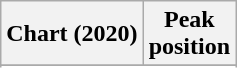<table class="wikitable sortable plainrowheaders" style="text-align:center">
<tr>
<th scope="col">Chart (2020)</th>
<th scope="col">Peak<br>position</th>
</tr>
<tr>
</tr>
<tr>
</tr>
</table>
